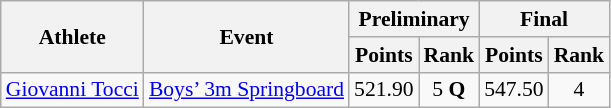<table class="wikitable" border="1" style="font-size:90%">
<tr>
<th rowspan=2>Athlete</th>
<th rowspan=2>Event</th>
<th colspan=2>Preliminary</th>
<th colspan=2>Final</th>
</tr>
<tr>
<th>Points</th>
<th>Rank</th>
<th>Points</th>
<th>Rank</th>
</tr>
<tr>
<td rowspan=1><a href='#'>Giovanni Tocci</a></td>
<td><a href='#'>Boys’ 3m Springboard</a></td>
<td align=center>521.90</td>
<td align=center>5 <strong>Q</strong></td>
<td align=center>547.50</td>
<td align=center>4</td>
</tr>
</table>
